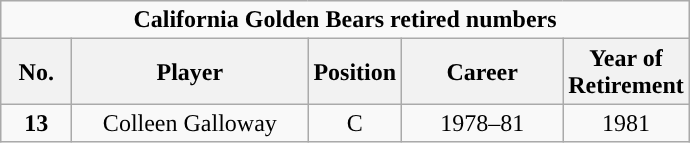<table class="wikitable sortable" style="text-align:center">
<tr>
<td colspan="5"><strong> California Golden Bears retired numbers</strong></td>
</tr>
<tr>
<th width=40px>No.</th>
<th width=150px>Player</th>
<th width=40px>Position</th>
<th width=100px>Career</th>
<th width=40px>Year of Retirement</th>
</tr>
<tr>
<td><strong>13</strong></td>
<td>Colleen Galloway</td>
<td>C</td>
<td>1978–81</td>
<td>1981</td>
</tr>
</table>
